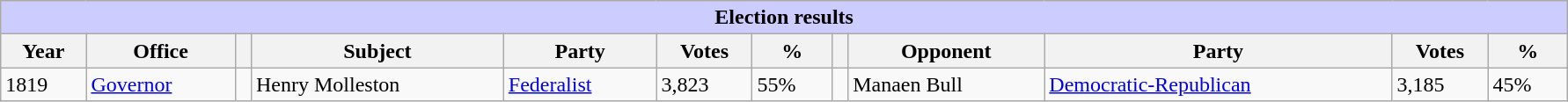<table class=wikitable style="width: 94%" style="text-align: center;" align="center">
<tr bgcolor=#cccccc>
<th colspan=12 style="background: #ccccff;">Election results</th>
</tr>
<tr>
<th><strong>Year</strong></th>
<th><strong>Office</strong></th>
<th></th>
<th><strong>Subject</strong></th>
<th><strong>Party</strong></th>
<th><strong>Votes</strong></th>
<th><strong>%</strong></th>
<th></th>
<th><strong>Opponent</strong></th>
<th><strong>Party</strong></th>
<th><strong>Votes</strong></th>
<th><strong>%</strong></th>
</tr>
<tr>
<td>1819</td>
<td><a href='#'>Governor</a></td>
<td></td>
<td>Henry Molleston</td>
<td><a href='#'>Federalist</a></td>
<td>3,823</td>
<td>55%</td>
<td></td>
<td>Manaen Bull</td>
<td><a href='#'>Democratic-Republican</a></td>
<td>3,185</td>
<td>45%</td>
</tr>
</table>
